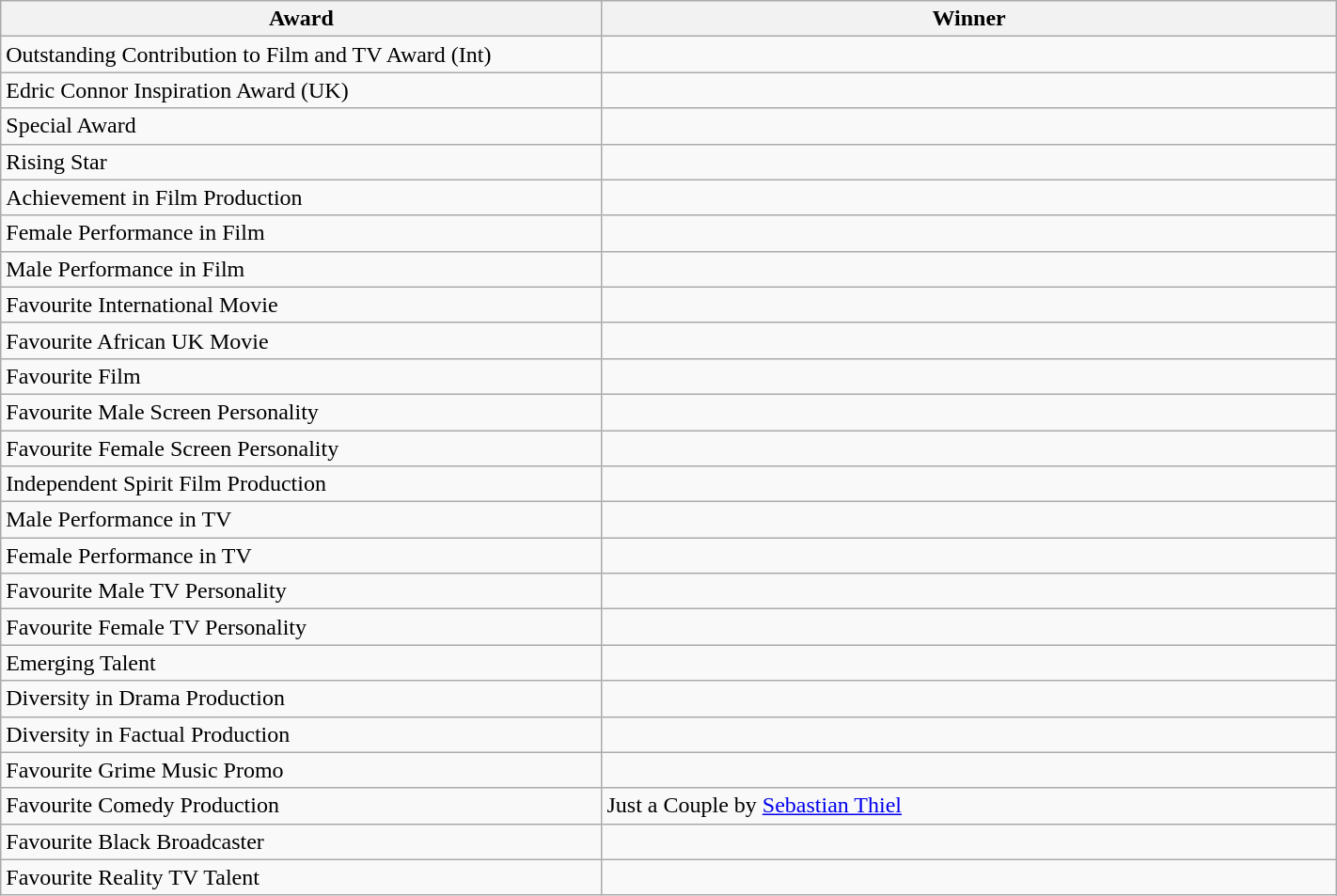<table class="wikitable sortable" width="75%">
<tr>
<th width="45%">Award</th>
<th width="55%">Winner</th>
</tr>
<tr>
<td>Outstanding Contribution to Film and TV Award (Int)</td>
<td></td>
</tr>
<tr>
<td>Edric Connor Inspiration Award (UK)</td>
<td></td>
</tr>
<tr>
<td>Special Award</td>
<td></td>
</tr>
<tr>
<td>Rising Star</td>
<td></td>
</tr>
<tr>
<td>Achievement in Film Production</td>
<td></td>
</tr>
<tr>
<td>Female Performance in Film</td>
<td></td>
</tr>
<tr>
<td>Male Performance in Film</td>
<td></td>
</tr>
<tr>
<td>Favourite International Movie</td>
<td></td>
</tr>
<tr>
<td>Favourite African UK Movie</td>
<td></td>
</tr>
<tr>
<td>Favourite Film</td>
<td></td>
</tr>
<tr>
<td>Favourite Male Screen Personality</td>
<td></td>
</tr>
<tr>
<td>Favourite Female Screen Personality</td>
<td></td>
</tr>
<tr>
<td>Independent Spirit Film Production</td>
<td></td>
</tr>
<tr>
<td>Male Performance in TV</td>
<td></td>
</tr>
<tr>
<td>Female Performance in TV</td>
<td></td>
</tr>
<tr>
<td>Favourite Male TV Personality</td>
<td></td>
</tr>
<tr>
<td>Favourite Female TV Personality</td>
<td></td>
</tr>
<tr>
<td>Emerging Talent</td>
<td></td>
</tr>
<tr>
<td>Diversity in Drama Production</td>
<td></td>
</tr>
<tr>
<td>Diversity in Factual Production</td>
<td></td>
</tr>
<tr>
<td>Favourite Grime Music Promo</td>
<td></td>
</tr>
<tr>
<td>Favourite Comedy Production</td>
<td>Just a Couple by <a href='#'>Sebastian Thiel</a></td>
</tr>
<tr>
<td>Favourite Black Broadcaster</td>
<td></td>
</tr>
<tr>
<td>Favourite Reality TV Talent</td>
<td></td>
</tr>
</table>
